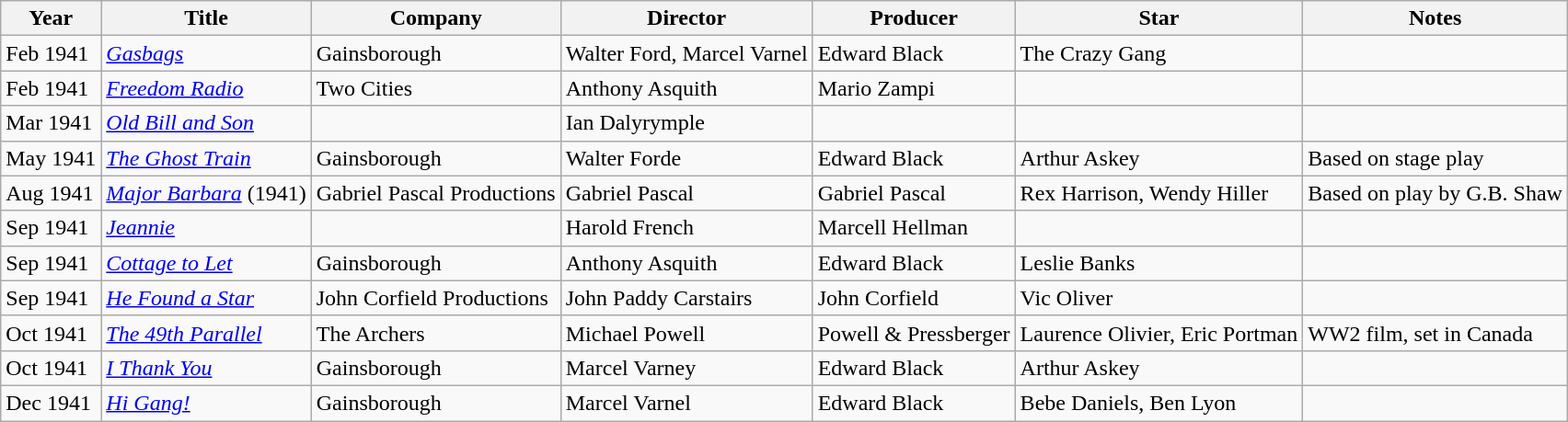<table class="wikitable sortable">
<tr>
<th>Year</th>
<th>Title</th>
<th>Company</th>
<th>Director</th>
<th>Producer</th>
<th>Star</th>
<th>Notes</th>
</tr>
<tr>
<td>Feb 1941</td>
<td><em><a href='#'>Gasbags</a></em></td>
<td>Gainsborough</td>
<td>Walter Ford, Marcel Varnel</td>
<td>Edward Black</td>
<td>The Crazy Gang</td>
<td></td>
</tr>
<tr>
<td>Feb 1941</td>
<td><em><a href='#'>Freedom Radio</a></em></td>
<td>Two Cities</td>
<td>Anthony Asquith</td>
<td>Mario Zampi</td>
<td></td>
<td></td>
</tr>
<tr>
<td>Mar 1941</td>
<td><em><a href='#'>Old Bill and Son</a></em></td>
<td></td>
<td>Ian Dalyrymple</td>
<td></td>
<td></td>
<td></td>
</tr>
<tr>
<td>May 1941</td>
<td><em><a href='#'>The Ghost Train</a></em></td>
<td>Gainsborough</td>
<td>Walter Forde</td>
<td>Edward Black</td>
<td>Arthur Askey</td>
<td>Based on stage play</td>
</tr>
<tr>
<td>Aug 1941</td>
<td><em><a href='#'>Major Barbara</a></em> (1941)</td>
<td>Gabriel Pascal Productions</td>
<td>Gabriel Pascal</td>
<td>Gabriel Pascal</td>
<td>Rex Harrison, Wendy Hiller</td>
<td>Based on play by G.B. Shaw</td>
</tr>
<tr>
<td>Sep 1941</td>
<td><em><a href='#'>Jeannie</a></em></td>
<td></td>
<td>Harold French</td>
<td>Marcell Hellman</td>
<td></td>
<td></td>
</tr>
<tr>
<td>Sep 1941</td>
<td><em><a href='#'>Cottage to Let</a></em></td>
<td>Gainsborough</td>
<td>Anthony Asquith</td>
<td>Edward Black</td>
<td>Leslie Banks</td>
<td></td>
</tr>
<tr>
<td>Sep 1941</td>
<td><em><a href='#'>He Found a Star</a></em></td>
<td>John Corfield Productions</td>
<td>John Paddy Carstairs</td>
<td>John Corfield</td>
<td>Vic Oliver</td>
<td></td>
</tr>
<tr>
<td>Oct 1941</td>
<td><em><a href='#'>The 49th Parallel</a></em></td>
<td>The Archers</td>
<td>Michael Powell</td>
<td>Powell & Pressberger</td>
<td>Laurence Olivier, Eric Portman</td>
<td>WW2 film, set in Canada</td>
</tr>
<tr>
<td>Oct 1941</td>
<td><em><a href='#'>I Thank You</a></em></td>
<td>Gainsborough</td>
<td>Marcel Varney</td>
<td>Edward Black</td>
<td>Arthur Askey</td>
<td></td>
</tr>
<tr>
<td>Dec 1941</td>
<td><em><a href='#'>Hi Gang!</a></em></td>
<td>Gainsborough</td>
<td>Marcel Varnel</td>
<td>Edward Black</td>
<td>Bebe Daniels, Ben Lyon</td>
<td></td>
</tr>
</table>
